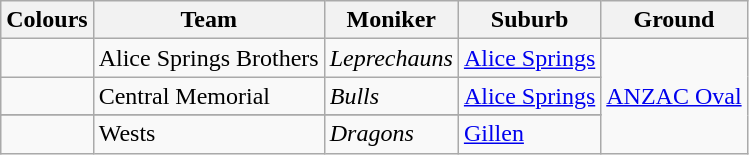<table class="wikitable sortable">
<tr>
<th>Colours</th>
<th>Team</th>
<th>Moniker</th>
<th>Suburb</th>
<th>Ground</th>
</tr>
<tr>
<td></td>
<td>Alice Springs Brothers</td>
<td><em>Leprechauns</em></td>
<td><a href='#'>Alice Springs</a></td>
<td rowspan=6><a href='#'>ANZAC Oval</a></td>
</tr>
<tr>
<td></td>
<td>Central Memorial</td>
<td><em>Bulls</em></td>
<td><a href='#'>Alice Springs</a></td>
</tr>
<tr>
</tr>
<tr>
<td></td>
<td>Wests</td>
<td><em>Dragons</em></td>
<td><a href='#'>Gillen</a></td>
</tr>
</table>
